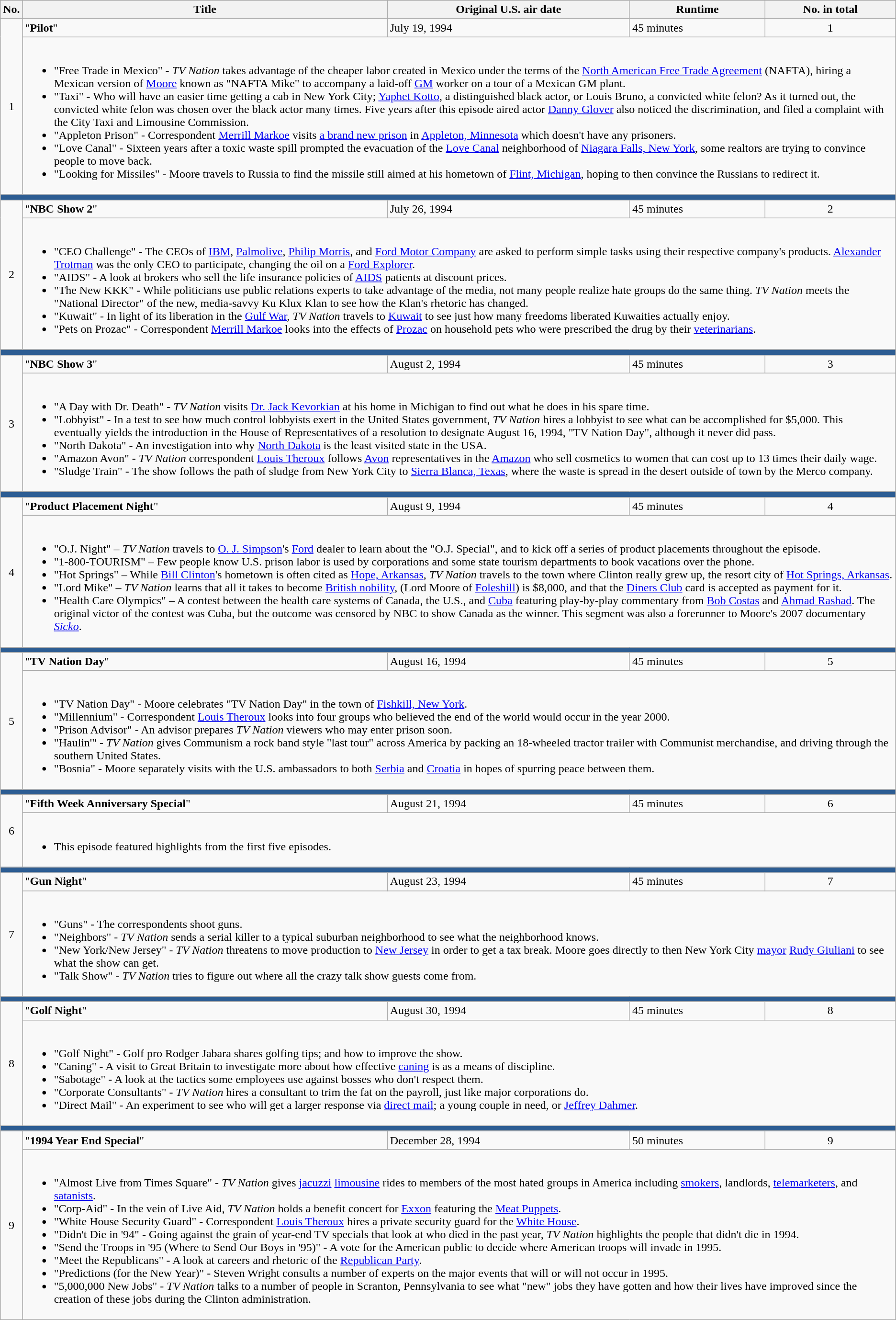<table class="wikitable">
<tr>
<th>No.</th>
<th>Title</th>
<th>Original U.S. air date</th>
<th>Runtime</th>
<th>No. in total</th>
</tr>
<tr>
<td align=center rowspan=2>1</td>
<td>"<strong>Pilot</strong>"</td>
<td>July 19, 1994</td>
<td>45 minutes</td>
<td align=center>1</td>
</tr>
<tr>
<td colspan="6"><br><ul><li>"Free Trade in Mexico" - <em>TV Nation</em> takes advantage of the cheaper labor created in Mexico under the terms of the <a href='#'>North American Free Trade Agreement</a> (NAFTA), hiring a Mexican version of <a href='#'>Moore</a> known as "NAFTA Mike" to accompany a laid-off <a href='#'>GM</a> worker on a tour of a Mexican GM plant.</li><li>"Taxi" - Who will have an easier time getting a cab in New York City; <a href='#'>Yaphet Kotto</a>, a distinguished black actor, or Louis Bruno, a convicted white felon? As it turned out, the convicted white felon was chosen over the black actor many times. Five years after this episode aired actor <a href='#'>Danny Glover</a> also noticed the discrimination, and filed a complaint with the City Taxi and Limousine Commission.</li><li>"Appleton Prison" - Correspondent <a href='#'>Merrill Markoe</a> visits <a href='#'>a brand new prison</a> in <a href='#'>Appleton, Minnesota</a> which doesn't have any prisoners.</li><li>"Love Canal" - Sixteen years after a toxic waste spill prompted the evacuation of the <a href='#'>Love Canal</a> neighborhood of <a href='#'>Niagara Falls, New York</a>, some realtors are trying to convince people to move back.</li><li>"Looking for Missiles" - Moore travels to Russia to find the missile still aimed at his hometown of <a href='#'>Flint, Michigan</a>, hoping to then convince the Russians to redirect it.</li></ul></td>
</tr>
<tr>
<td colspan="6" bgcolor="#2d5d93"></td>
</tr>
<tr>
<td align=center rowspan=2>2</td>
<td>"<strong>NBC Show 2</strong>"</td>
<td>July 26, 1994</td>
<td>45 minutes</td>
<td align=center>2</td>
</tr>
<tr>
<td colspan="6"><br><ul><li>"CEO Challenge" - The CEOs of <a href='#'>IBM</a>, <a href='#'>Palmolive</a>, <a href='#'>Philip Morris</a>, and <a href='#'>Ford Motor Company</a> are asked to perform simple tasks using their respective company's products. <a href='#'>Alexander Trotman</a> was the only CEO to participate, changing the oil on a <a href='#'>Ford Explorer</a>.</li><li>"AIDS" - A look at brokers who sell the life insurance policies of <a href='#'>AIDS</a> patients at discount prices.</li><li>"The New KKK" - While politicians use public relations experts to take advantage of the media, not many people realize hate groups do the same thing. <em>TV Nation</em> meets the "National Director" of the new, media-savvy Ku Klux Klan to see how the Klan's rhetoric has changed.</li><li>"Kuwait" - In light of its liberation in the <a href='#'>Gulf War</a>, <em>TV Nation</em> travels to <a href='#'>Kuwait</a> to see just how many freedoms liberated Kuwaities actually enjoy.</li><li>"Pets on Prozac" - Correspondent <a href='#'>Merrill Markoe</a> looks into the effects of <a href='#'>Prozac</a> on household pets who were prescribed the drug by their <a href='#'>veterinarians</a>.</li></ul></td>
</tr>
<tr>
<td colspan="6" bgcolor="#2d5d93"></td>
</tr>
<tr>
<td align=center rowspan=2>3</td>
<td>"<strong>NBC Show 3</strong>"</td>
<td>August 2, 1994</td>
<td>45 minutes</td>
<td align=center>3</td>
</tr>
<tr>
<td colspan="6"><br><ul><li>"A Day with Dr. Death" - <em>TV Nation</em> visits <a href='#'>Dr. Jack Kevorkian</a> at his home in Michigan to find out what he does in his spare time.</li><li>"Lobbyist" - In a test to see how much control lobbyists exert in the United States government, <em>TV Nation</em> hires a lobbyist to see what can be accomplished for $5,000. This eventually yields the introduction in the House of Representatives of a resolution to designate August 16, 1994, "TV Nation Day", although it never did pass.</li><li>"North Dakota" - An investigation into why <a href='#'>North Dakota</a> is the least visited state in the USA.</li><li>"Amazon Avon" - <em>TV Nation</em> correspondent <a href='#'>Louis Theroux</a> follows <a href='#'>Avon</a> representatives in the <a href='#'>Amazon</a> who sell cosmetics to women that can cost up to 13 times their daily wage.</li><li>"Sludge Train" - The show follows the path of sludge from New York City to <a href='#'>Sierra Blanca, Texas</a>, where the waste is spread in the desert outside of town by the Merco company.</li></ul></td>
</tr>
<tr>
<td colspan="6" bgcolor="#2d5d93"></td>
</tr>
<tr>
<td align=center rowspan=2>4</td>
<td>"<strong>Product Placement Night</strong>"</td>
<td>August 9, 1994</td>
<td>45 minutes</td>
<td align=center>4</td>
</tr>
<tr>
<td colspan="6"><br><ul><li>"O.J. Night" – <em>TV Nation</em> travels to <a href='#'>O. J. Simpson</a>'s <a href='#'>Ford</a> dealer to learn about the "O.J. Special", and to kick off a series of product placements throughout the episode.</li><li>"1-800-TOURISM" – Few people know U.S. prison labor is used by corporations and some state tourism departments to book vacations over the phone.</li><li>"Hot Springs" – While <a href='#'>Bill Clinton</a>'s hometown is often cited as <a href='#'>Hope, Arkansas</a>, <em>TV Nation</em> travels to the town where Clinton really grew up, the resort city of <a href='#'>Hot Springs, Arkansas</a>.</li><li>"Lord Mike" – <em>TV Nation</em> learns that all it takes to become <a href='#'>British nobility</a>, (Lord Moore of <a href='#'>Foleshill</a>) is $8,000, and that the  <a href='#'>Diners Club</a> card is accepted as payment for it.</li><li>"Health Care Olympics" – A contest between the health care systems of Canada, the U.S., and <a href='#'>Cuba</a> featuring play-by-play commentary from <a href='#'>Bob Costas</a> and <a href='#'>Ahmad Rashad</a>. The original victor of the contest was Cuba, but the outcome was censored by NBC to show Canada as the winner. This segment was also a forerunner to Moore's 2007 documentary <em><a href='#'>Sicko</a></em>.</li></ul></td>
</tr>
<tr>
<td colspan="6" bgcolor="#2d5d93"></td>
</tr>
<tr>
<td align=center rowspan=2>5</td>
<td>"<strong>TV Nation Day</strong>"</td>
<td>August 16, 1994</td>
<td>45 minutes</td>
<td align=center>5</td>
</tr>
<tr>
<td colspan="6"><br><ul><li>"TV Nation Day" - Moore celebrates "TV Nation Day" in the town of <a href='#'>Fishkill, New York</a>.</li><li>"Millennium" - Correspondent <a href='#'>Louis Theroux</a> looks into four groups who believed the end of the world would occur in the year 2000.</li><li>"Prison Advisor" - An advisor prepares <em>TV Nation</em> viewers who may enter prison soon.</li><li>"Haulin'" - <em>TV Nation</em> gives Communism a rock band style "last tour" across America by packing an 18-wheeled tractor trailer with Communist merchandise, and driving through the southern United States.</li><li>"Bosnia" - Moore separately visits with the U.S. ambassadors to both <a href='#'>Serbia</a> and <a href='#'>Croatia</a> in hopes of spurring peace between them.</li></ul></td>
</tr>
<tr>
<td colspan="6" bgcolor="#2d5d93"></td>
</tr>
<tr>
<td align=center rowspan=2>6</td>
<td>"<strong>Fifth Week Anniversary Special</strong>"</td>
<td>August 21, 1994</td>
<td>45 minutes</td>
<td align=center>6</td>
</tr>
<tr>
<td colspan="6"><br><ul><li>This episode featured highlights from the first five episodes.</li></ul></td>
</tr>
<tr>
<td colspan="6" bgcolor="#2d5d93"></td>
</tr>
<tr>
<td align=center rowspan=2>7</td>
<td>"<strong>Gun Night</strong>"</td>
<td>August 23, 1994</td>
<td>45 minutes</td>
<td align=center>7</td>
</tr>
<tr>
<td colspan="6"><br><ul><li>"Guns" - The correspondents shoot guns.</li><li>"Neighbors" - <em>TV Nation</em> sends a serial killer to a typical suburban neighborhood to see what the neighborhood knows.</li><li>"New York/New Jersey" - <em>TV Nation</em> threatens to move production to <a href='#'>New Jersey</a> in order to get a tax break. Moore goes directly to then New York City <a href='#'>mayor</a> <a href='#'>Rudy Giuliani</a> to see what the show can get.</li><li>"Talk Show" - <em>TV Nation</em> tries to figure out where all the crazy talk show guests come from.</li></ul></td>
</tr>
<tr>
<td colspan="6" bgcolor="#2d5d93"></td>
</tr>
<tr>
<td align=center rowspan=2>8</td>
<td>"<strong>Golf Night</strong>"</td>
<td>August 30, 1994</td>
<td>45 minutes</td>
<td align=center>8</td>
</tr>
<tr>
<td colspan="6"><br><ul><li>"Golf Night" - Golf pro Rodger Jabara shares golfing tips; and how to improve the show.</li><li>"Caning" - A visit to Great Britain to investigate more about how effective <a href='#'>caning</a> is as a means of discipline.</li><li>"Sabotage" - A look at the tactics some employees use against bosses who don't respect them.</li><li>"Corporate Consultants" - <em>TV Nation</em> hires a consultant to trim the fat on the payroll, just like major corporations do.</li><li>"Direct Mail" - An experiment to see who will get a larger response via <a href='#'>direct mail</a>; a young couple in need, or <a href='#'>Jeffrey Dahmer</a>.</li></ul></td>
</tr>
<tr>
<td colspan="6" bgcolor="#2d5d93"></td>
</tr>
<tr>
<td align=center rowspan=2>9</td>
<td>"<strong>1994 Year End Special</strong>"</td>
<td>December 28, 1994</td>
<td>50 minutes</td>
<td align=center>9</td>
</tr>
<tr>
<td colspan="6"><br><ul><li>"Almost Live from Times Square" - <em>TV Nation</em> gives <a href='#'>jacuzzi</a> <a href='#'>limousine</a> rides to members of the most hated groups in America including <a href='#'>smokers</a>, landlords, <a href='#'>telemarketers</a>, and <a href='#'>satanists</a>.</li><li>"Corp-Aid" - In the vein of Live Aid, <em>TV Nation</em> holds a benefit concert for <a href='#'>Exxon</a> featuring the <a href='#'>Meat Puppets</a>.</li><li>"White House Security Guard" - Correspondent <a href='#'>Louis Theroux</a> hires a private security guard for the <a href='#'>White House</a>.</li><li>"Didn't Die in '94" - Going against the grain of year-end TV specials that look at who died in the past year, <em>TV Nation</em> highlights the people that didn't die in 1994.</li><li>"Send the Troops in '95 (Where to Send Our Boys in '95)" - A vote for the American public to decide where American troops will invade in 1995.</li><li>"Meet the Republicans" - A look at careers and rhetoric of the <a href='#'>Republican Party</a>.</li><li>"Predictions (for the New Year)" - Steven Wright consults a number of experts on the major events that will or will not occur in 1995.</li><li>"5,000,000 New Jobs" - <em>TV Nation</em> talks to a number of people in Scranton, Pennsylvania to see what "new" jobs they have gotten and how their lives have improved since the creation of these jobs during the Clinton administration.</li></ul></td>
</tr>
</table>
